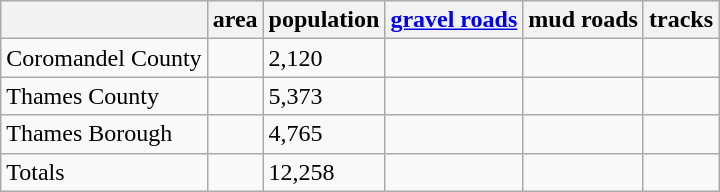<table class="wikitable sortable mw-collapsible">
<tr>
<th></th>
<th>area</th>
<th>population</th>
<th><a href='#'>gravel roads</a></th>
<th>mud roads</th>
<th>tracks</th>
</tr>
<tr>
<td>Coromandel County</td>
<td></td>
<td>2,120</td>
<td></td>
<td></td>
<td></td>
</tr>
<tr>
<td>Thames County</td>
<td></td>
<td>5,373</td>
<td></td>
<td></td>
<td></td>
</tr>
<tr>
<td>Thames Borough</td>
<td></td>
<td>4,765</td>
<td></td>
<td></td>
<td></td>
</tr>
<tr>
<td>Totals</td>
<td></td>
<td>12,258</td>
<td></td>
<td></td>
<td></td>
</tr>
</table>
